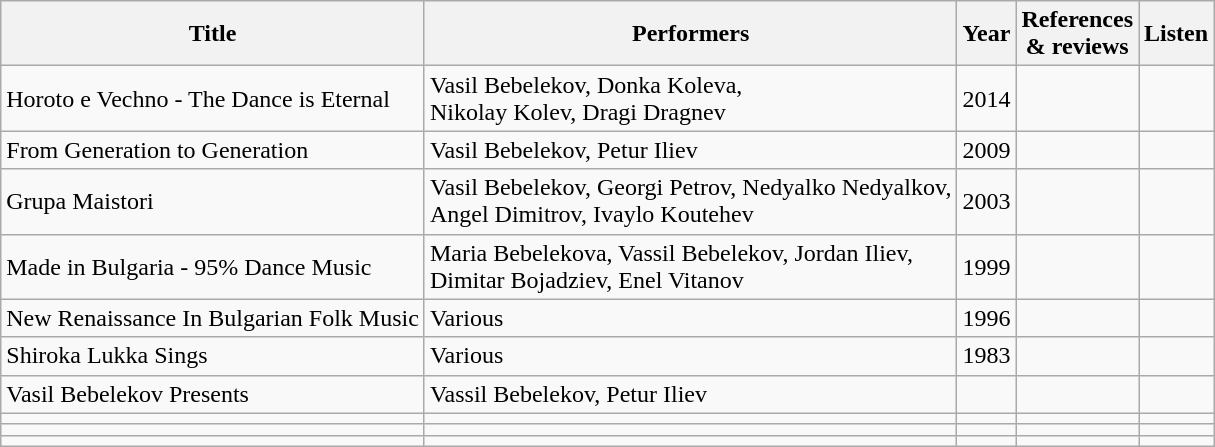<table class="wikitable">
<tr>
<th>Title</th>
<th>Performers</th>
<th>Year</th>
<th>References<br>& reviews</th>
<th>Listen</th>
</tr>
<tr>
<td>Horoto e Vechno - The Dance is Eternal</td>
<td>Vasil Bebelekov, Donka Koleva,<br>Nikolay Kolev, Dragi Dragnev</td>
<td>2014</td>
<td><br></td>
<td></td>
</tr>
<tr>
<td>From Generation to Generation</td>
<td>Vasil Bebelekov, Petur Iliev</td>
<td>2009</td>
<td></td>
<td></td>
</tr>
<tr>
<td>Grupa Maistori</td>
<td>Vasil Bebelekov, Georgi Petrov, Nedyalko Nedyalkov,<br>Angel Dimitrov, Ivaylo Koutehev</td>
<td>2003</td>
<td><br></td>
<td></td>
</tr>
<tr>
<td>Made in Bulgaria - 95% Dance Music</td>
<td>Maria Bebelekova, Vassil Bebelekov, Jordan Iliev,<br>Dimitar Bojadziev, Enel Vitanov</td>
<td>1999</td>
<td></td>
<td></td>
</tr>
<tr>
<td>New Renaissance In Bulgarian Folk Music</td>
<td>Various</td>
<td>1996</td>
<td></td>
<td></td>
</tr>
<tr>
<td>Shiroka Lukka Sings</td>
<td>Various</td>
<td>1983</td>
<td><br></td>
<td></td>
</tr>
<tr>
<td>Vasil Bebelekov Presents</td>
<td>Vassil Bebelekov, Petur Iliev</td>
<td></td>
<td><br></td>
<td></td>
</tr>
<tr>
<td></td>
<td></td>
<td></td>
<td></td>
<td></td>
</tr>
<tr>
<td></td>
<td></td>
<td></td>
<td></td>
<td></td>
</tr>
<tr>
<td></td>
<td></td>
<td></td>
<td></td>
<td></td>
</tr>
</table>
